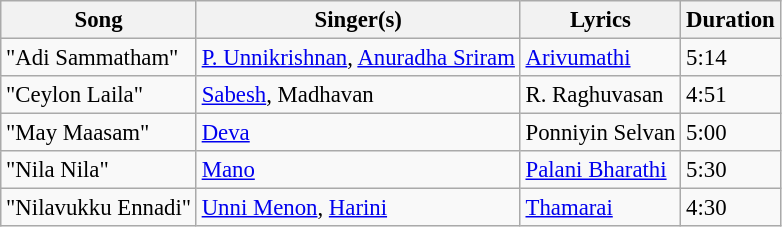<table class="wikitable" style="font-size:95%;">
<tr>
<th>Song</th>
<th>Singer(s)</th>
<th>Lyrics</th>
<th>Duration</th>
</tr>
<tr>
<td>"Adi Sammatham"</td>
<td><a href='#'>P. Unnikrishnan</a>, <a href='#'>Anuradha Sriram</a></td>
<td><a href='#'>Arivumathi</a></td>
<td>5:14</td>
</tr>
<tr>
<td>"Ceylon Laila"</td>
<td><a href='#'>Sabesh</a>, Madhavan</td>
<td>R. Raghuvasan</td>
<td>4:51</td>
</tr>
<tr>
<td>"May Maasam"</td>
<td><a href='#'>Deva</a></td>
<td>Ponniyin Selvan</td>
<td>5:00</td>
</tr>
<tr>
<td>"Nila Nila"</td>
<td><a href='#'>Mano</a></td>
<td><a href='#'>Palani Bharathi</a></td>
<td>5:30</td>
</tr>
<tr>
<td>"Nilavukku Ennadi"</td>
<td><a href='#'>Unni Menon</a>, <a href='#'>Harini</a></td>
<td><a href='#'>Thamarai</a></td>
<td>4:30</td>
</tr>
</table>
